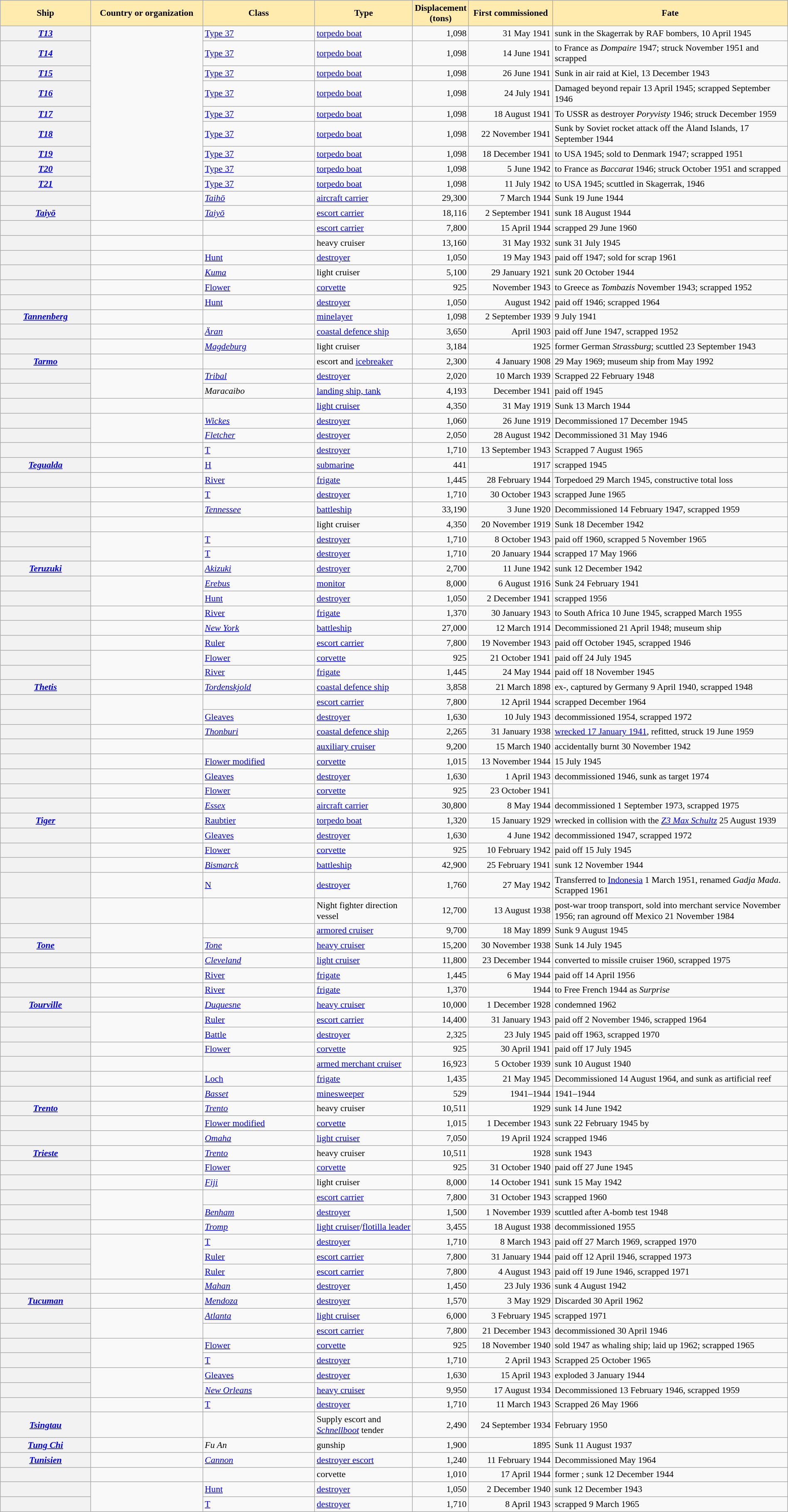<table class="wikitable sortable plainrowheaders" style="width:100%; font-size: 90%">
<tr>
<th scope="col" style="width:12%; background: #ffebad;">Ship</th>
<th scope="col" style="width:15%; background: #ffebad;">Country or organization</th>
<th scope="col" style="width:15%; background: #ffebad;">Class</th>
<th scope="col" style="width:13%; background: #ffebad;">Type</th>
<th scope="col" style="width:2%; background: #ffebad;">Displacement (tons)</th>
<th scope="col" style="width:11%; background: #ffebad;">First commissioned</th>
<th scope="col" style="width:32%; background: #ffebad;">Fate</th>
</tr>
<tr>
<th scope="row"><a href='#'><em>T13</em></a></th>
<td rowspan="9"></td>
<td><a href='#'>Type 37</a></td>
<td><a href='#'>torpedo boat</a></td>
<td style="text-align:right;">1,098</td>
<td style="text-align:right;">31 May 1941</td>
<td>sunk in the Skagerrak by RAF bombers, 10 April 1945</td>
</tr>
<tr>
<th scope="row"><a href='#'><em>T14</em></a></th>
<td><a href='#'>Type 37</a></td>
<td><a href='#'>torpedo boat</a></td>
<td style="text-align:right;">1,098</td>
<td style="text-align:right;">14 June 1941</td>
<td>to France as <em>Dompaire</em> 1947; struck November 1951 and scrapped</td>
</tr>
<tr>
<th scope="row"><a href='#'><em>T15</em></a></th>
<td><a href='#'>Type 37</a></td>
<td><a href='#'>torpedo boat</a></td>
<td style="text-align:right;">1,098</td>
<td style="text-align:right;">26 June 1941</td>
<td>Sunk in air raid at Kiel, 13 December 1943</td>
</tr>
<tr>
<th scope="row"><a href='#'><em>T16</em></a></th>
<td><a href='#'>Type 37</a></td>
<td><a href='#'>torpedo boat</a></td>
<td style="text-align:right;">1,098</td>
<td style="text-align:right;">24 July 1941</td>
<td>Damaged beyond repair 13 April 1945; scrapped September 1946</td>
</tr>
<tr>
<th scope="row"><a href='#'><em>T17</em></a></th>
<td><a href='#'>Type 37</a></td>
<td><a href='#'>torpedo boat</a></td>
<td style="text-align:right;">1,098</td>
<td style="text-align:right;">18 August 1941</td>
<td>To USSR as destroyer <em>Poryvisty</em> 1946; struck December 1959</td>
</tr>
<tr>
<th scope="row"><a href='#'><em>T18</em></a></th>
<td><a href='#'>Type 37</a></td>
<td><a href='#'>torpedo boat</a></td>
<td style="text-align:right;">1,098</td>
<td style="text-align:right;">22 November 1941</td>
<td>Sunk by Soviet rocket attack off the Åland Islands, 17 September 1944</td>
</tr>
<tr>
<th scope="row"><a href='#'><em>T19</em></a></th>
<td><a href='#'>Type 37</a></td>
<td><a href='#'>torpedo boat</a></td>
<td style="text-align:right;">1,098</td>
<td style="text-align:right;">18 December 1941</td>
<td>to USA 1945; sold to Denmark 1947; scrapped 1951</td>
</tr>
<tr>
<th scope="row"><a href='#'><em>T20</em></a></th>
<td><a href='#'>Type 37</a></td>
<td><a href='#'>torpedo boat</a></td>
<td style="text-align:right;">1,098</td>
<td style="text-align:right;">5 June 1942</td>
<td>to France as <em>Baccarat</em> 1946; struck October 1951 and scrapped</td>
</tr>
<tr>
<th scope="row"><a href='#'><em>T21</em></a></th>
<td><a href='#'>Type 37</a></td>
<td><a href='#'>torpedo boat</a></td>
<td style="text-align:right;">1,098</td>
<td style="text-align:right;">11 July 1942</td>
<td>to USA 1945; scuttled in Skagerrak, 1946</td>
</tr>
<tr>
<th scope="row"></th>
<td rowspan="2"></td>
<td><em><a href='#'>Taihō</a></em></td>
<td><a href='#'>aircraft carrier</a></td>
<td style="text-align:right;">29,300</td>
<td style="text-align:right;">7 March 1944</td>
<td>Sunk 19 June 1944</td>
</tr>
<tr>
<th scope="row"><a href='#'><em>Taiyō</em></a></th>
<td><a href='#'><em>Taiyō</em></a></td>
<td><a href='#'>escort carrier</a></td>
<td style="text-align:right;">18,116</td>
<td style="text-align:right;">2 September 1941</td>
<td>sunk 18 August 1944</td>
</tr>
<tr>
<th scope="row"></th>
<td></td>
<td></td>
<td><a href='#'>escort carrier</a></td>
<td style="text-align:right;">7,800</td>
<td style="text-align:right;">15 April 1944</td>
<td>scrapped 29 June 1960</td>
</tr>
<tr>
<th scope="row"></th>
<td></td>
<td></td>
<td>heavy cruiser</td>
<td style="text-align:right;">13,160</td>
<td style="text-align:right;">31 May 1932</td>
<td>sunk 31 July 1945</td>
</tr>
<tr>
<th scope="row"></th>
<td></td>
<td><a href='#'>Hunt</a></td>
<td><a href='#'>destroyer</a></td>
<td style="text-align:right;">1,050</td>
<td style="text-align:right;">19 May 1943</td>
<td>paid off 1947; sold for scrap 1961</td>
</tr>
<tr>
<th scope="row"></th>
<td></td>
<td><a href='#'><em>Kuma</em></a></td>
<td>light cruiser</td>
<td style="text-align:right;">5,100</td>
<td style="text-align:right;">29 January 1921</td>
<td>sunk 20 October 1944</td>
</tr>
<tr>
<th scope="row"></th>
<td><br></td>
<td><a href='#'>Flower</a></td>
<td><a href='#'>corvette</a></td>
<td style="text-align:right;">925</td>
<td style="text-align:right;">November 1943</td>
<td>to Greece as <em>Tombazis</em> November 1943; scrapped 1952</td>
</tr>
<tr>
<th scope="row"></th>
<td></td>
<td><a href='#'>Hunt</a></td>
<td><a href='#'>destroyer</a></td>
<td style="text-align:right;">1,050</td>
<td style="text-align:right;">August 1942</td>
<td>paid off 1946; scrapped 1964</td>
</tr>
<tr>
<th scope="row"><em><a href='#'>Tannenberg</a></em></th>
<td></td>
<td></td>
<td><a href='#'>minelayer</a></td>
<td style="text-align:right;">1,098</td>
<td style="text-align:right;">2 September 1939</td>
<td>9 July 1941</td>
</tr>
<tr>
<th scope="row"></th>
<td></td>
<td><em><a href='#'>Äran</a></em></td>
<td><a href='#'>coastal defence ship</a></td>
<td style="text-align:right;">3,650</td>
<td style="text-align:right;">April 1903</td>
<td>paid off June 1947, scrapped 1952</td>
</tr>
<tr>
<th scope="row"></th>
<td></td>
<td><a href='#'><em>Magdeburg</em></a></td>
<td>light cruiser</td>
<td style="text-align:right;">3,184</td>
<td style="text-align:right;">1925</td>
<td>former German <em>Strassburg</em>; scuttled 23 September 1943</td>
</tr>
<tr>
<th scope="row"><em><a href='#'>Tarmo</a></em></th>
<td></td>
<td></td>
<td>escort and <a href='#'>icebreaker</a></td>
<td style="text-align:right;">2,300</td>
<td style="text-align:right;">4 January 1908</td>
<td>29 May 1969; museum ship from May 1992</td>
</tr>
<tr>
<th scope="row"></th>
<td rowspan="2"></td>
<td><em><a href='#'>Tribal</a></em></td>
<td><a href='#'>destroyer</a></td>
<td style="text-align:right;">2,020</td>
<td style="text-align:right;">10 March 1939</td>
<td>Scrapped 22 February 1948</td>
</tr>
<tr>
<th scope="row"></th>
<td><em>Maracaibo</em></td>
<td><a href='#'>landing ship, tank</a></td>
<td style="text-align:right;">4,193</td>
<td style="text-align:right;">December 1941</td>
<td>paid off 1945</td>
</tr>
<tr>
<th scope="row"></th>
<td></td>
<td></td>
<td><a href='#'>light cruiser</a></td>
<td style="text-align:right;">4,350</td>
<td style="text-align:right;">31 May 1919</td>
<td>Sunk 13 March 1944</td>
</tr>
<tr>
<th scope="row"></th>
<td rowspan="2"></td>
<td><a href='#'><em>Wickes</em></a></td>
<td><a href='#'>destroyer</a></td>
<td style="text-align:right;">1,060</td>
<td style="text-align:right;">26 June 1919</td>
<td>Decommissioned 17 December 1945</td>
</tr>
<tr>
<th scope="row"></th>
<td><a href='#'><em>Fletcher</em></a></td>
<td><a href='#'>destroyer</a></td>
<td style="text-align:right;">2,050</td>
<td style="text-align:right;">28 August 1942</td>
<td>Decommissioned 31 May 1946</td>
</tr>
<tr>
<th scope="row"></th>
<td></td>
<td><a href='#'>T</a></td>
<td><a href='#'>destroyer</a></td>
<td style="text-align:right;">1,710</td>
<td style="text-align:right;">13 September 1943</td>
<td>Scrapped 7 August 1965</td>
</tr>
<tr>
<th scope="row"><em><a href='#'>Tegualda</a></em></th>
<td></td>
<td><a href='#'>H</a></td>
<td><a href='#'>submarine</a></td>
<td style="text-align:right;">441</td>
<td style="text-align:right;">1917</td>
<td>scrapped 1945</td>
</tr>
<tr>
<th scope="row"></th>
<td></td>
<td><a href='#'>River</a></td>
<td><a href='#'>frigate</a></td>
<td style="text-align:right;">1,445</td>
<td style="text-align:right;">28 February 1944</td>
<td>Torpedoed 29 March 1945, constructive total loss</td>
</tr>
<tr>
<th scope="row"></th>
<td></td>
<td><a href='#'>T</a></td>
<td><a href='#'>destroyer</a></td>
<td style="text-align:right;">1,710</td>
<td style="text-align:right;">30 October 1943</td>
<td>scrapped June 1965</td>
</tr>
<tr>
<th scope="row"></th>
<td></td>
<td><em><a href='#'>Tennessee</a></em></td>
<td><a href='#'>battleship</a></td>
<td style="text-align:right;">33,190</td>
<td style="text-align:right;">3 June 1920</td>
<td>Decommissioned 14 February 1947, scrapped 1959</td>
</tr>
<tr>
<th scope="row"></th>
<td></td>
<td></td>
<td>light cruiser</td>
<td style="text-align:right;">4,350</td>
<td style="text-align:right;">20 November 1919</td>
<td>Sunk 18 December 1942</td>
</tr>
<tr>
<th scope="row"></th>
<td rowspan="2"></td>
<td><a href='#'>T</a></td>
<td><a href='#'>destroyer</a></td>
<td style="text-align:right;">1,710</td>
<td style="text-align:right;">8 October 1943</td>
<td>paid off 1960, scrapped 5 November 1965</td>
</tr>
<tr>
<th scope="row"></th>
<td><a href='#'>T</a></td>
<td><a href='#'>destroyer</a></td>
<td style="text-align:right;">1,710</td>
<td style="text-align:right;">20 January 1944</td>
<td>scrapped 17 May 1966</td>
</tr>
<tr>
<th scope="row"><em><a href='#'>Teruzuki</a></em></th>
<td></td>
<td><a href='#'><em>Akizuki</em></a></td>
<td><a href='#'>destroyer</a></td>
<td style="text-align:right;">2,700</td>
<td style="text-align:right;">11 June 1942</td>
<td>sunk 12 December 1942</td>
</tr>
<tr>
<th scope="row"></th>
<td rowspan="2"></td>
<td><em><a href='#'>Erebus</a></em></td>
<td><a href='#'>monitor</a></td>
<td style="text-align:right;">8,000</td>
<td style="text-align:right;">6 August 1916</td>
<td>Sunk 24 February 1941</td>
</tr>
<tr>
<th scope="row"></th>
<td><a href='#'>Hunt</a></td>
<td><a href='#'>destroyer</a></td>
<td style="text-align:right;">1,050</td>
<td style="text-align:right;">2 December 1941</td>
<td>scrapped 1956</td>
</tr>
<tr>
<th scope="row"></th>
<td><br></td>
<td><a href='#'>River</a></td>
<td><a href='#'>frigate</a></td>
<td style="text-align:right;">1,370</td>
<td style="text-align:right;">30 January 1943</td>
<td>to South Africa 10 June 1945, scrapped March 1955</td>
</tr>
<tr>
<th scope="row"></th>
<td></td>
<td><em><a href='#'>New York</a></em></td>
<td><a href='#'>battleship</a></td>
<td style="text-align:right;">27,000</td>
<td style="text-align:right;">12 March 1914</td>
<td>Decommissioned 21 April 1948; museum ship</td>
</tr>
<tr>
<th scope="row"></th>
<td></td>
<td><a href='#'>Ruler</a></td>
<td><a href='#'>escort carrier</a></td>
<td style="text-align:right;">7,800</td>
<td style="text-align:right;">19 November 1943</td>
<td>paid off October 1945, scrapped 1946</td>
</tr>
<tr>
<th scope="row"></th>
<td rowspan="2"></td>
<td><a href='#'>Flower</a></td>
<td><a href='#'>corvette</a></td>
<td style="text-align:right;">925</td>
<td style="text-align:right;">21 October 1941</td>
<td>paid off 24 July 1945</td>
</tr>
<tr>
<th scope="row"></th>
<td><a href='#'>River</a></td>
<td><a href='#'>frigate</a></td>
<td style="text-align:right;">1,445</td>
<td style="text-align:right;">24 May 1944</td>
<td>paid off 18 November 1945</td>
</tr>
<tr>
<th scope="row"><a href='#'><em>Thetis</em></a></th>
<td></td>
<td><em><a href='#'>Tordenskjold</a></em></td>
<td><a href='#'>coastal defence ship</a></td>
<td style="text-align:right;">3,858</td>
<td style="text-align:right;">21 March 1898</td>
<td>ex-, captured by Germany 9 April 1940, scrapped 1948</td>
</tr>
<tr>
<th scope="row"></th>
<td rowspan="2"></td>
<td></td>
<td><a href='#'>escort carrier</a></td>
<td style="text-align:right;">7,800</td>
<td style="text-align:right;">12 April 1944</td>
<td>scrapped December 1964</td>
</tr>
<tr>
<th scope="row"></th>
<td><em><a href='#'></em>Gleaves<em></a></em></td>
<td><a href='#'>destroyer</a></td>
<td style="text-align:right;">1,630</td>
<td style="text-align:right;">10 July 1943</td>
<td>decommissioned 1954, scrapped 1972</td>
</tr>
<tr>
<th scope="row"></th>
<td></td>
<td><a href='#'><em>Thonburi</em></a></td>
<td><a href='#'>coastal defence ship</a></td>
<td style="text-align:right;">2,265</td>
<td style="text-align:right;">31 January 1938</td>
<td><a href='#'>wrecked 17 January 1941</a>, refitted, struck 19 June 1959</td>
</tr>
<tr>
<th scope="row"></th>
<td></td>
<td></td>
<td><a href='#'>auxiliary cruiser</a></td>
<td style="text-align:right;">9,200</td>
<td style="text-align:right;">15 March 1940</td>
<td>accidentally burnt 30 November 1942</td>
</tr>
<tr>
<th scope="row"></th>
<td></td>
<td><a href='#'>Flower modified</a></td>
<td><a href='#'>corvette</a></td>
<td style="text-align:right;">1,015</td>
<td style="text-align:right;">13 November 1944</td>
<td>15 July 1945</td>
</tr>
<tr>
<th scope="row"></th>
<td></td>
<td><em><a href='#'></em>Gleaves<em></a></em></td>
<td><a href='#'>destroyer</a></td>
<td style="text-align:right;">1,630</td>
<td style="text-align:right;">1 April 1943</td>
<td>decommissioned 1946, sunk as target 1974</td>
</tr>
<tr>
<th scope="row"></th>
<td></td>
<td><a href='#'>Flower</a></td>
<td><a href='#'>corvette</a></td>
<td style="text-align:right;">925</td>
<td style="text-align:right;">23 October 1941</td>
<td></td>
</tr>
<tr>
<th scope="row"></th>
<td></td>
<td><a href='#'><em>Essex</em></a></td>
<td><a href='#'>aircraft carrier</a></td>
<td style="text-align:right;">30,800</td>
<td style="text-align:right;">8 May 1944</td>
<td>decommissioned 1 September 1973, scrapped 1975</td>
</tr>
<tr>
<th scope="row"><a href='#'><em>Tiger</em></a></th>
<td></td>
<td><a href='#'>Raubtier</a></td>
<td><a href='#'>torpedo boat</a></td>
<td style="text-align:right;">1,320</td>
<td style="text-align:right;">15 January 1929</td>
<td>wrecked in collision with the <em><a href='#'>Z3 Max Schultz</a></em> 25 August 1939</td>
</tr>
<tr>
<th scope="row"></th>
<td></td>
<td><em><a href='#'></em>Gleaves<em></a></em></td>
<td><a href='#'>destroyer</a></td>
<td style="text-align:right;">1,630</td>
<td style="text-align:right;">4 June 1942</td>
<td>decommissioned 1947, scrapped 1972</td>
</tr>
<tr>
<th scope="row"></th>
<td></td>
<td><a href='#'>Flower</a></td>
<td><a href='#'>corvette</a></td>
<td style="text-align:right;">925</td>
<td style="text-align:right;">10 February 1942</td>
<td>paid off 15 July 1945</td>
</tr>
<tr>
<th scope="row"></th>
<td></td>
<td><em><a href='#'>Bismarck</a></em></td>
<td><a href='#'>battleship</a></td>
<td style="text-align:right;">42,900</td>
<td style="text-align:right;">25 February 1941</td>
<td>sunk 12 November 1944</td>
</tr>
<tr>
<th scope="row"></th>
<td></td>
<td><a href='#'>N</a></td>
<td><a href='#'>destroyer</a></td>
<td style="text-align:right;">1,760</td>
<td style="text-align:right;">27 May 1942</td>
<td>Transferred to <a href='#'>Indonesia</a> 1 March 1951, renamed <em>Gadja Mada</em>. Scrapped 1961</td>
</tr>
<tr>
<th scope="row"></th>
<td></td>
<td></td>
<td>Night fighter direction vessel</td>
<td style="text-align:right;">12,700</td>
<td style="text-align:right;">13 August 1938</td>
<td>post-war troop transport, sold into merchant service November 1956; ran aground off Mexico 21 November 1984</td>
</tr>
<tr>
<th scope="row"></th>
<td rowspan="2"></td>
<td></td>
<td><a href='#'>armored cruiser</a></td>
<td style="text-align:right;">9,700</td>
<td style="text-align:right;">18 May 1899</td>
<td>Sunk 9 August 1945</td>
</tr>
<tr>
<th scope="row"><em><a href='#'>Tone</a></em></th>
<td><a href='#'><em>Tone</em></a></td>
<td><a href='#'>heavy cruiser</a></td>
<td style="text-align:right;">15,200</td>
<td style="text-align:right;">30 November 1938</td>
<td>Sunk 14 July 1945</td>
</tr>
<tr>
<th scope="row"></th>
<td></td>
<td><a href='#'><em>Cleveland</em></a></td>
<td><a href='#'>light cruiser</a></td>
<td style="text-align:right;">11,800</td>
<td style="text-align:right;">23 December 1944</td>
<td>converted to missile cruiser 1960, scrapped 1975</td>
</tr>
<tr>
<th scope="row"></th>
<td></td>
<td><a href='#'>River</a></td>
<td><a href='#'>frigate</a></td>
<td style="text-align:right;">1,445</td>
<td style="text-align:right;">6 May 1944</td>
<td>paid off 14 April 1956</td>
</tr>
<tr>
<th scope="row"></th>
<td><br></td>
<td><a href='#'>River</a></td>
<td><a href='#'>frigate</a></td>
<td style="text-align:right;">1,370</td>
<td style="text-align:right;">1944</td>
<td>to Free French 1944 as <em>Surprise</em></td>
</tr>
<tr>
<th scope="row"><em><a href='#'>Tourville</a></em></th>
<td><br></td>
<td><a href='#'><em>Duquesne</em></a></td>
<td><a href='#'>heavy cruiser</a></td>
<td style="text-align:right;">10,000</td>
<td style="text-align:right;">1 December 1928</td>
<td>condemned 1962</td>
</tr>
<tr>
<th scope="row"></th>
<td rowspan="2"></td>
<td><a href='#'>Ruler</a></td>
<td><a href='#'>escort carrier</a></td>
<td style="text-align:right;">14,400</td>
<td style="text-align:right;">31 January 1943</td>
<td>paid off 2 November 1946, scrapped 1964</td>
</tr>
<tr>
<th scope="row"></th>
<td><a href='#'>Battle</a></td>
<td><a href='#'>destroyer</a></td>
<td style="text-align:right;">2,325</td>
<td style="text-align:right;">23 July 1945</td>
<td>paid off 1963, scrapped 1970</td>
</tr>
<tr>
<th scope="row"></th>
<td></td>
<td><a href='#'>Flower</a></td>
<td><a href='#'>corvette</a></td>
<td style="text-align:right;">925</td>
<td style="text-align:right;">30 April 1941</td>
<td>paid off 17 July 1945</td>
</tr>
<tr>
<th scope="row"></th>
<td></td>
<td></td>
<td><a href='#'>armed merchant cruiser</a></td>
<td style="text-align:right;">16,923</td>
<td style="text-align:right;">5 October 1939</td>
<td>sunk 10 August 1940</td>
</tr>
<tr>
<th scope="row"></th>
<td></td>
<td><a href='#'>Loch</a></td>
<td><a href='#'>frigate</a></td>
<td style="text-align:right;">1,435</td>
<td style="text-align:right;">21 May 1945</td>
<td>Decommissioned 14 August 1964, and sunk as artificial reef</td>
</tr>
<tr>
<th scope="row"></th>
<td></td>
<td><em><a href='#'>Basset</a></em></td>
<td><a href='#'>minesweeper</a></td>
<td style="text-align:right;">529</td>
<td style="text-align:right;">1941–1944</td>
<td>1941–1944</td>
</tr>
<tr>
<th scope="row"><em><a href='#'>Trento</a></em></th>
<td></td>
<td><em><a href='#'>Trento</a></em></td>
<td>heavy cruiser</td>
<td style="text-align:right;">10,511</td>
<td style="text-align:right;">1929</td>
<td>sunk 14 June 1942</td>
</tr>
<tr>
<th scope="row"></th>
<td></td>
<td><a href='#'>Flower modified</a></td>
<td><a href='#'>corvette</a></td>
<td style="text-align:right;">1,015</td>
<td style="text-align:right;">1 December 1943</td>
<td>sunk 22 February 1945 by </td>
</tr>
<tr>
<th scope="row"></th>
<td></td>
<td><a href='#'><em>Omaha</em></a></td>
<td><a href='#'>light cruiser</a></td>
<td style="text-align:right;">7,050</td>
<td style="text-align:right;">19 April 1924</td>
<td>scrapped 1946</td>
</tr>
<tr>
<th scope="row"><em><a href='#'>Trieste</a></em></th>
<td></td>
<td><a href='#'><em>Trento</em></a></td>
<td>heavy cruiser</td>
<td style="text-align:right;">10,511</td>
<td style="text-align:right;">1928</td>
<td>sunk 1943</td>
</tr>
<tr>
<th scope="row"></th>
<td></td>
<td><a href='#'>Flower</a></td>
<td><a href='#'>corvette</a></td>
<td style="text-align:right;">925</td>
<td style="text-align:right;">31 October 1940</td>
<td>paid off 27 June 1945</td>
</tr>
<tr>
<th scope="row"></th>
<td></td>
<td><a href='#'><em>Fiji</em></a></td>
<td>light cruiser</td>
<td style="text-align:right;">8,000</td>
<td style="text-align:right;">14 October 1941</td>
<td>sunk 15 May 1942</td>
</tr>
<tr>
<th scope="row"></th>
<td rowspan="2"></td>
<td></td>
<td><a href='#'>escort carrier</a></td>
<td style="text-align:right;">7,800</td>
<td style="text-align:right;">31 October 1943</td>
<td>scrapped 1960</td>
</tr>
<tr>
<th scope="row"></th>
<td><em><a href='#'>Benham</a></em></td>
<td><a href='#'>destroyer</a></td>
<td style="text-align:right;">1,500</td>
<td style="text-align:right;">1 November 1939</td>
<td>scuttled after A-bomb test 1948</td>
</tr>
<tr>
<th scope="row"></th>
<td></td>
<td><a href='#'><em>Tromp</em></a></td>
<td><a href='#'>light cruiser</a>/<a href='#'>flotilla leader</a></td>
<td style="text-align:right;">3,455</td>
<td style="text-align:right;">18 August 1938</td>
<td>decommissioned 1955</td>
</tr>
<tr>
<th scope="row"></th>
<td rowspan="3"></td>
<td><a href='#'>T</a></td>
<td><a href='#'>destroyer</a></td>
<td style="text-align:right;">1,710</td>
<td style="text-align:right;">8 March 1943</td>
<td>paid off 27 March 1969, scrapped 1970</td>
</tr>
<tr>
<th scope="row"></th>
<td><a href='#'>Ruler</a></td>
<td><a href='#'>escort carrier</a></td>
<td style="text-align:right;">7,800</td>
<td style="text-align:right;">31 January 1944</td>
<td>paid off 12 April 1946, scrapped 1973</td>
</tr>
<tr>
<th scope="row"></th>
<td><a href='#'>Ruler</a></td>
<td><a href='#'>escort carrier</a></td>
<td style="text-align:right;">7,800</td>
<td style="text-align:right;">4 August 1943</td>
<td>paid off 19 June 1946, scrapped 1971</td>
</tr>
<tr>
<th scope="row"></th>
<td></td>
<td><em><a href='#'>Mahan</a></em></td>
<td><a href='#'>destroyer</a></td>
<td style="text-align:right;">1,450</td>
<td style="text-align:right;">23 July 1936</td>
<td>sunk 4 August 1942</td>
</tr>
<tr>
<th scope="row"><a href='#'><em>Tucuman</em></a></th>
<td></td>
<td><a href='#'><em>Mendoza</em></a></td>
<td><a href='#'>destroyer</a></td>
<td style="text-align:right;">1,570</td>
<td style="text-align:right;">3 May 1929</td>
<td>Discarded 30 April 1962</td>
</tr>
<tr>
<th scope="row"></th>
<td rowspan="2"></td>
<td><a href='#'><em>Atlanta</em></a></td>
<td><a href='#'>light cruiser</a></td>
<td style="text-align:right;">6,000</td>
<td style="text-align:right;">3 February 1945</td>
<td>scrapped 1971</td>
</tr>
<tr>
<th scope="row"></th>
<td></td>
<td><a href='#'>escort carrier</a></td>
<td style="text-align:right;">7,800</td>
<td style="text-align:right;">21 December 1943</td>
<td>decommissioned 30 April 1946</td>
</tr>
<tr>
<th scope="row"></th>
<td rowspan="2"></td>
<td><a href='#'>Flower</a></td>
<td><a href='#'>corvette</a></td>
<td style="text-align:right;">925</td>
<td style="text-align:right;">18 November 1940</td>
<td>sold 1947 as whaling ship; laid up 1962; scrapped 1965</td>
</tr>
<tr>
<th scope="row"></th>
<td><a href='#'>T</a></td>
<td><a href='#'>destroyer</a></td>
<td style="text-align:right;">1,710</td>
<td style="text-align:right;">2 April 1943</td>
<td>Scrapped 25 October 1965</td>
</tr>
<tr>
<th scope="row"></th>
<td rowspan="2"></td>
<td><em><a href='#'></em>Gleaves<em></a></em></td>
<td><a href='#'>destroyer</a></td>
<td style="text-align:right;">1,630</td>
<td style="text-align:right;">15 April 1943</td>
<td>exploded 3 January 1944</td>
</tr>
<tr>
<th scope="row"></th>
<td><a href='#'><em>New Orleans</em></a></td>
<td><a href='#'>heavy cruiser</a></td>
<td style="text-align:right;">9,950</td>
<td style="text-align:right;">17 August 1934</td>
<td>Decommissioned 13 February 1946, scrapped 1959</td>
</tr>
<tr>
<th scope="row"></th>
<td></td>
<td><a href='#'>T</a></td>
<td><a href='#'>destroyer</a></td>
<td style="text-align:right;">1,710</td>
<td style="text-align:right;">11 March 1943</td>
<td>Scrapped 26 May 1966</td>
</tr>
<tr>
<th scope="row"><em><a href='#'>Tsingtau</a></em></th>
<td></td>
<td></td>
<td>Supply escort and <em><a href='#'>Schnellboot</a></em> tender</td>
<td style="text-align:right;">2,490</td>
<td style="text-align:right;">24 September 1934</td>
<td>February 1950</td>
</tr>
<tr>
<th scope="row"><em><a href='#'>Tung Chi</a></em></th>
<td></td>
<td><em>Fu An</em></td>
<td>gunship</td>
<td style="text-align:right;">1,900</td>
<td style="text-align:right;">1895</td>
<td>Sunk 11 August 1937</td>
</tr>
<tr>
<th scope="row"><em><a href='#'>Tunisien</a></em></th>
<td></td>
<td><a href='#'><em>Cannon</em></a></td>
<td><a href='#'>destroyer escort</a></td>
<td style="text-align:right;">1,240</td>
<td style="text-align:right;">11 February 1944</td>
<td>Decommissioned May 1964</td>
</tr>
<tr>
<th scope="row"></th>
<td></td>
<td></td>
<td>corvette</td>
<td style="text-align:right;">1,010</td>
<td style="text-align:right;">17 April 1944</td>
<td>former ; sunk 12 December 1944</td>
</tr>
<tr>
<th scope="row"></th>
<td rowspan="2"></td>
<td><a href='#'>Hunt</a></td>
<td><a href='#'>destroyer</a></td>
<td style="text-align:right;">1,050</td>
<td style="text-align:right;">2 December 1940</td>
<td>sunk 12 December 1943</td>
</tr>
<tr>
<th scope="row"></th>
<td><a href='#'>T</a></td>
<td><a href='#'>destroyer</a></td>
<td style="text-align:right;">1,710</td>
<td style="text-align:right;">8 April 1943</td>
<td>scrapped 9 March 1965</td>
</tr>
</table>
